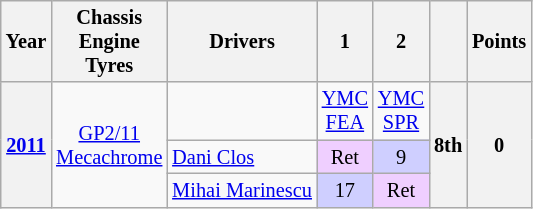<table class="wikitable" style="text-align:center; font-size:85%;">
<tr>
<th>Year</th>
<th>Chassis<br>Engine<br>Tyres</th>
<th>Drivers</th>
<th>1</th>
<th>2</th>
<th></th>
<th>Points</th>
</tr>
<tr>
<th rowspan=3><a href='#'>2011</a></th>
<td rowspan=3><a href='#'>GP2/11</a><br><a href='#'>Mecachrome</a><br></td>
<td></td>
<td><a href='#'>YMC<br>FEA</a></td>
<td><a href='#'>YMC<br>SPR</a></td>
<th rowspan=3>8th</th>
<th rowspan=3>0</th>
</tr>
<tr>
<td align=left> <a href='#'>Dani Clos</a></td>
<td bgcolor="#EFCFFF">Ret</td>
<td bgcolor="#CFCFFF">9</td>
</tr>
<tr>
<td align=left> <a href='#'>Mihai Marinescu</a></td>
<td bgcolor="#CFCFFF">17</td>
<td bgcolor="#EFCFFF">Ret</td>
</tr>
</table>
